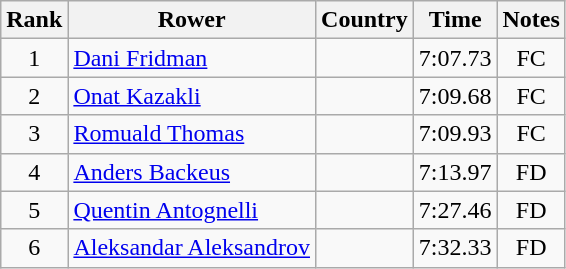<table class="wikitable" style="text-align:center">
<tr>
<th>Rank</th>
<th>Rower</th>
<th>Country</th>
<th>Time</th>
<th>Notes</th>
</tr>
<tr>
<td>1</td>
<td align="left"><a href='#'>Dani Fridman</a></td>
<td align="left"></td>
<td>7:07.73</td>
<td>FC</td>
</tr>
<tr>
<td>2</td>
<td align="left"><a href='#'>Onat Kazakli</a></td>
<td align="left"></td>
<td>7:09.68</td>
<td>FC</td>
</tr>
<tr>
<td>3</td>
<td align="left"><a href='#'>Romuald Thomas</a></td>
<td align="left"></td>
<td>7:09.93</td>
<td>FC</td>
</tr>
<tr>
<td>4</td>
<td align="left"><a href='#'>Anders Backeus</a></td>
<td align="left"></td>
<td>7:13.97</td>
<td>FD</td>
</tr>
<tr>
<td>5</td>
<td align="left"><a href='#'>Quentin Antognelli</a></td>
<td align="left"></td>
<td>7:27.46</td>
<td>FD</td>
</tr>
<tr>
<td>6</td>
<td align="left"><a href='#'>Aleksandar Aleksandrov</a></td>
<td align="left"></td>
<td>7:32.33</td>
<td>FD</td>
</tr>
</table>
